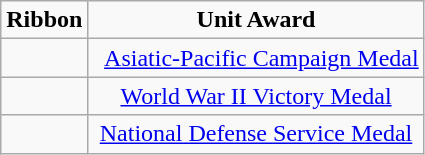<table class="wikitable" style="text-align:center; clear: center">
<tr>
<td><strong>Ribbon</strong></td>
<td><strong>Unit Award </strong></td>
</tr>
<tr>
<td></td>
<td>  <a href='#'>Asiatic-Pacific Campaign Medal</a></td>
</tr>
<tr>
<td></td>
<td><a href='#'>World War II Victory Medal</a></td>
</tr>
<tr>
<td></td>
<td><a href='#'>National Defense Service Medal</a></td>
</tr>
</table>
